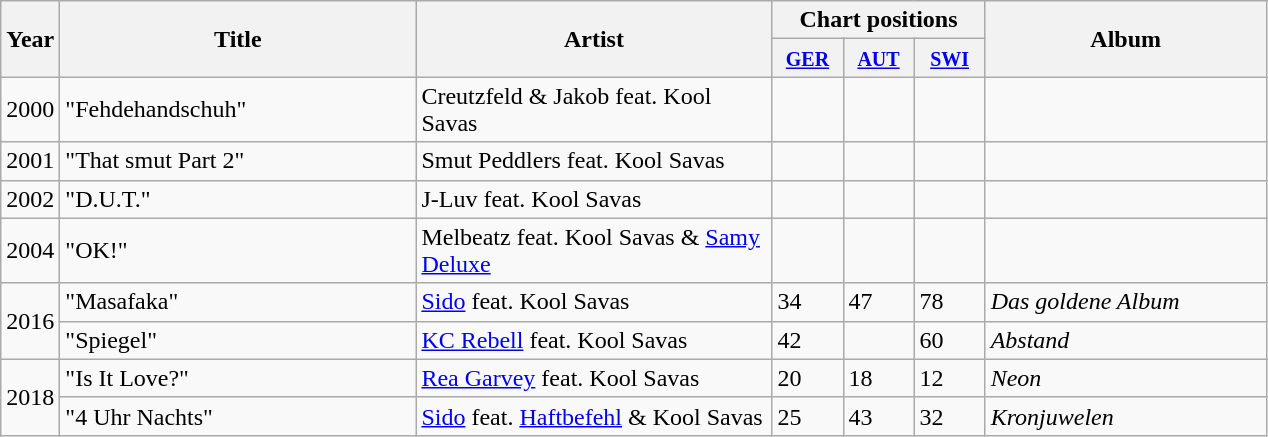<table class="wikitable">
<tr>
<th style="width:20px;" rowspan="2">Year</th>
<th style="width:230px;" rowspan="2">Title</th>
<th style="width:230px;" rowspan="2">Artist</th>
<th colspan="3">Chart positions</th>
<th style="width:180px;" rowspan="2">Album</th>
</tr>
<tr>
<th style="width:40px;"><small><a href='#'>GER</a></small></th>
<th style="width:40px;"><small><a href='#'>AUT</a></small></th>
<th style="width:40px;"><small><a href='#'>SWI</a></small></th>
</tr>
<tr>
<td>2000</td>
<td>"Fehdehandschuh"</td>
<td>Creutzfeld & Jakob feat. Kool Savas</td>
<td></td>
<td></td>
<td></td>
<td></td>
</tr>
<tr>
<td>2001</td>
<td>"That smut Part 2"</td>
<td>Smut Peddlers feat. Kool Savas</td>
<td></td>
<td></td>
<td></td>
<td></td>
</tr>
<tr>
<td>2002</td>
<td>"D.U.T."</td>
<td>J-Luv feat. Kool Savas</td>
<td></td>
<td></td>
<td></td>
<td></td>
</tr>
<tr>
<td>2004</td>
<td>"OK!"</td>
<td>Melbeatz feat. Kool Savas & <a href='#'>Samy Deluxe</a></td>
<td></td>
<td></td>
<td></td>
<td></td>
</tr>
<tr>
<td rowspan="2">2016</td>
<td>"Masafaka"</td>
<td><a href='#'>Sido</a> feat. Kool Savas</td>
<td>34</td>
<td>47</td>
<td>78</td>
<td><em>Das goldene Album</em></td>
</tr>
<tr>
<td>"Spiegel"</td>
<td><a href='#'>KC Rebell</a> feat. Kool Savas</td>
<td>42</td>
<td></td>
<td>60</td>
<td><em>Abstand</em></td>
</tr>
<tr>
<td rowspan="2">2018</td>
<td>"Is It Love?"</td>
<td><a href='#'>Rea Garvey</a> feat. Kool Savas</td>
<td>20</td>
<td>18</td>
<td>12</td>
<td><em>Neon</em></td>
</tr>
<tr>
<td>"4 Uhr Nachts"</td>
<td><a href='#'>Sido</a> feat. <a href='#'>Haftbefehl</a> & Kool Savas</td>
<td>25</td>
<td>43</td>
<td>32</td>
<td><em>Kronjuwelen</em></td>
</tr>
</table>
